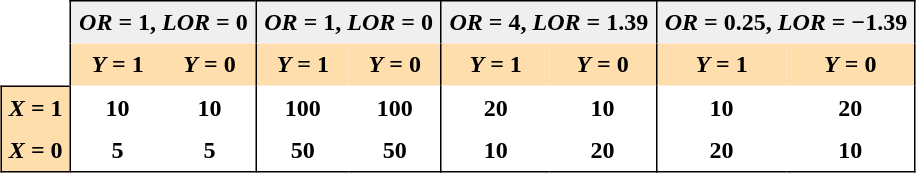<table cellpadding="5" cellspacing="0" align="center">
<tr>
<th rowspan=2></th>
<th style="background:#efefef;border-left:1px solid black;border-top:1px solid black;" colspan=2><em>OR</em> = 1, <em>LOR</em> = 0</th>
<th style="background:#efefef;border-left:1px solid black;border-top:1px solid black;" colspan=2><em>OR</em> = 1, <em>LOR</em> = 0</th>
<th style="background:#efefef;border-left:1px solid black;border-top:1px solid black;" colspan=2><em>OR</em> = 4, <em>LOR</em> = 1.39</th>
<th style="background:#efefef;border-left:1px solid black;border-top:1px solid black;border-right:1px solid black;" colspan=2><em>OR</em> = 0.25, <em>LOR</em> = −1.39</th>
</tr>
<tr>
<th style="background:#ffdead;border-left:1px solid black;"><em>Y</em> = 1</th>
<th style="background:#ffdead;"><em>Y</em> = 0</th>
<th style="background:#ffdead;border-left:1px solid black;"><em>Y</em> = 1</th>
<th style="background:#ffdead;"><em>Y</em> = 0</th>
<th style="background:#ffdead;border-left:1px solid black;"><em>Y</em> = 1</th>
<th style="background:#ffdead;"><em>Y</em> = 0</th>
<th style="background:#ffdead;border-left:1px solid black;"><em>Y</em> = 1</th>
<th style="background:#ffdead;border-right:1px solid black;"><em>Y</em> = 0</th>
</tr>
<tr>
<th style="background:#ffdead;border-left:1px solid black;border-top:1px solid black;"><em>X</em> = 1</th>
<th style="border-left:1px solid black;">10</th>
<th>10</th>
<th style="border-left:1px solid black;">100</th>
<th>100</th>
<th style="border-left:1px solid black;">20</th>
<th>10</th>
<th style="border-left:1px solid black;">10</th>
<th style="border-right:1px solid black;">20</th>
</tr>
<tr>
<th style="background:#ffdead;border-bottom:1px solid black;border-left:1px solid black;"><em>X</em> = 0</th>
<th style="border-bottom:1px solid black;border-left:1px solid black;">5</th>
<th style="border-bottom:1px solid black;">5</th>
<th style="border-left:1px solid black;border-bottom:1px solid black;">50</th>
<th style="border-bottom:1px solid black;">50</th>
<th style="border-left:1px solid black;border-bottom:1px solid black;">10</th>
<th style="border-bottom:1px solid black;">20</th>
<th style="border-left:1px solid black;border-bottom:1px solid black;">20</th>
<th style="border-right:1px solid black;border-bottom:1px solid black;">10</th>
</tr>
</table>
